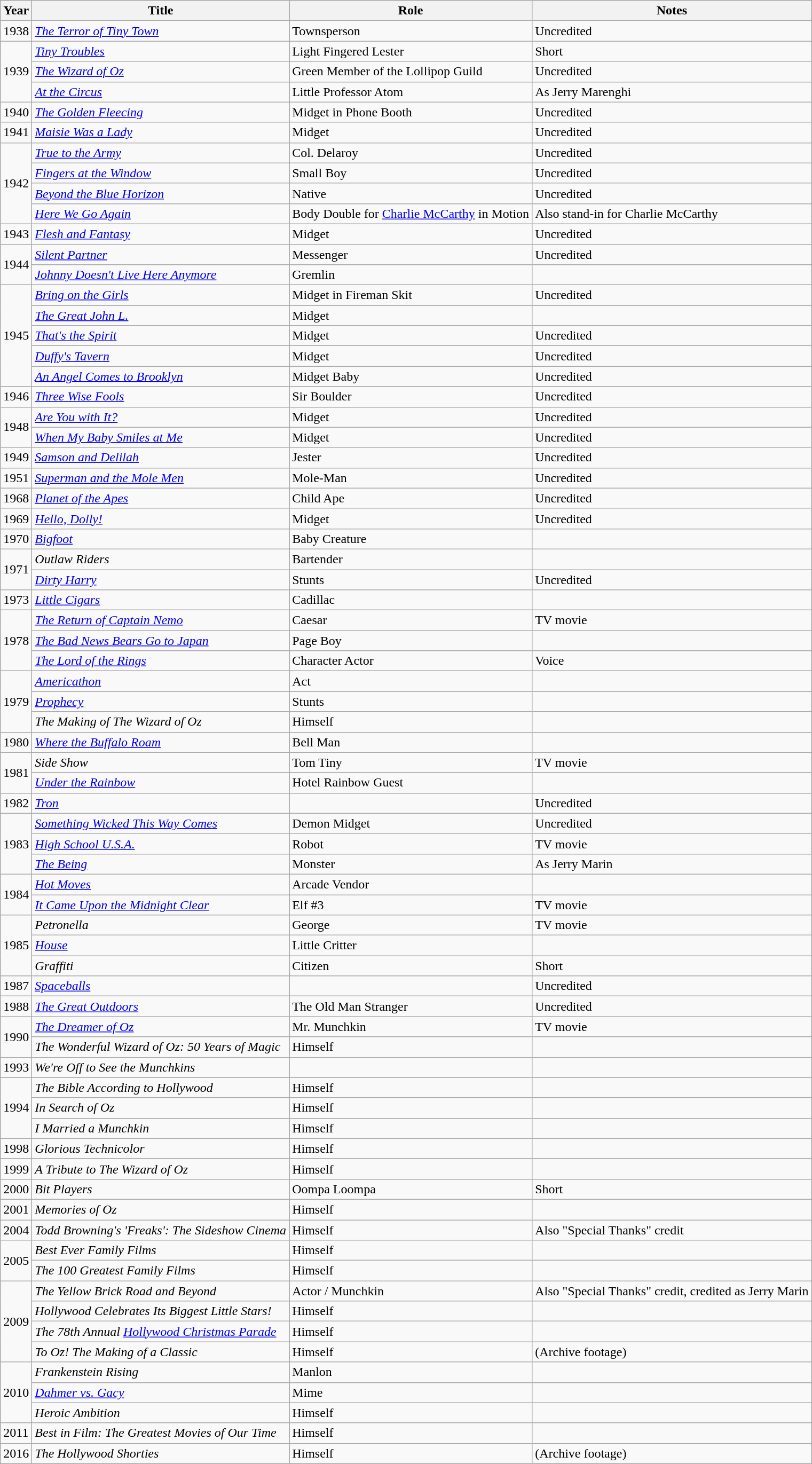<table class="wikitable sortable">
<tr>
<th>Year</th>
<th>Title</th>
<th>Role</th>
<th>Notes</th>
</tr>
<tr>
<td>1938</td>
<td><em><a href='#'>The Terror of Tiny Town</a></em></td>
<td>Townsperson</td>
<td>Uncredited</td>
</tr>
<tr>
<td rowspan="3">1939</td>
<td><em><a href='#'>Tiny Troubles</a></em></td>
<td>Light Fingered Lester</td>
<td>Short</td>
</tr>
<tr>
<td><em><a href='#'>The Wizard of Oz</a></em></td>
<td>Green Member of the Lollipop Guild</td>
<td>Uncredited</td>
</tr>
<tr>
<td><em><a href='#'>At the Circus</a></em></td>
<td>Little Professor Atom</td>
<td>As Jerry Marenghi</td>
</tr>
<tr>
<td>1940</td>
<td><em><a href='#'>The Golden Fleecing</a></em></td>
<td>Midget in Phone Booth</td>
<td>Uncredited</td>
</tr>
<tr>
<td>1941</td>
<td><em><a href='#'>Maisie Was a Lady</a></em></td>
<td>Midget</td>
<td>Uncredited</td>
</tr>
<tr>
<td rowspan="4">1942</td>
<td><em><a href='#'>True to the Army</a></em></td>
<td>Col. Delaroy</td>
<td>Uncredited</td>
</tr>
<tr>
<td><em><a href='#'>Fingers at the Window</a></em></td>
<td>Small Boy</td>
<td>Uncredited</td>
</tr>
<tr>
<td><em><a href='#'>Beyond the Blue Horizon</a></em></td>
<td>Native</td>
<td>Uncredited</td>
</tr>
<tr>
<td><em><a href='#'>Here We Go Again</a></em></td>
<td>Body Double for <a href='#'>Charlie McCarthy</a> in Motion</td>
<td>Also stand-in for Charlie McCarthy</td>
</tr>
<tr>
<td>1943</td>
<td><em><a href='#'>Flesh and Fantasy</a></em></td>
<td>Midget</td>
<td>Uncredited</td>
</tr>
<tr>
<td rowspan="2">1944</td>
<td><em><a href='#'>Silent Partner</a></em></td>
<td>Messenger</td>
<td>Uncredited</td>
</tr>
<tr>
<td><em><a href='#'>Johnny Doesn't Live Here Anymore</a></em></td>
<td>Gremlin</td>
<td></td>
</tr>
<tr>
<td rowspan="5">1945</td>
<td><em><a href='#'>Bring on the Girls</a></em></td>
<td>Midget in Fireman Skit</td>
<td>Uncredited</td>
</tr>
<tr>
<td><em><a href='#'>The Great John L.</a></em></td>
<td>Midget</td>
<td></td>
</tr>
<tr>
<td><em><a href='#'>That's the Spirit</a></em></td>
<td>Midget</td>
<td>Uncredited</td>
</tr>
<tr>
<td><em><a href='#'>Duffy's Tavern</a></em></td>
<td>Midget</td>
<td>Uncredited</td>
</tr>
<tr>
<td><em><a href='#'>An Angel Comes to Brooklyn</a></em></td>
<td>Midget Baby</td>
<td>Uncredited</td>
</tr>
<tr>
<td>1946</td>
<td><em><a href='#'>Three Wise Fools</a></em></td>
<td>Sir Boulder</td>
<td>Uncredited</td>
</tr>
<tr>
<td rowspan="2">1948</td>
<td><em><a href='#'>Are You with It?</a></em></td>
<td>Midget</td>
<td>Uncredited</td>
</tr>
<tr>
<td><em><a href='#'>When My Baby Smiles at Me</a></em></td>
<td>Midget</td>
<td>Uncredited</td>
</tr>
<tr>
<td>1949</td>
<td><em><a href='#'>Samson and Delilah</a></em></td>
<td>Jester</td>
<td>Uncredited</td>
</tr>
<tr>
<td>1951</td>
<td><em><a href='#'>Superman and the Mole Men</a></em></td>
<td>Mole-Man</td>
<td>Uncredited</td>
</tr>
<tr>
<td>1968</td>
<td><em><a href='#'>Planet of the Apes</a></em></td>
<td>Child Ape</td>
<td>Uncredited</td>
</tr>
<tr>
<td>1969</td>
<td><em><a href='#'>Hello, Dolly!</a></em></td>
<td>Midget</td>
<td>Uncredited</td>
</tr>
<tr>
<td>1970</td>
<td><em><a href='#'>Bigfoot</a></em></td>
<td>Baby Creature</td>
<td></td>
</tr>
<tr>
<td rowspan="2">1971</td>
<td><em>Outlaw Riders</em></td>
<td>Bartender</td>
<td></td>
</tr>
<tr>
<td><em><a href='#'>Dirty Harry</a></em></td>
<td>Stunts</td>
<td>Uncredited</td>
</tr>
<tr>
<td>1973</td>
<td><em><a href='#'>Little Cigars</a></em></td>
<td>Cadillac</td>
<td></td>
</tr>
<tr>
<td rowspan="3">1978</td>
<td><em><a href='#'>The Return of Captain Nemo</a></em></td>
<td>Caesar</td>
<td>TV movie</td>
</tr>
<tr>
<td><em><a href='#'>The Bad News Bears Go to Japan</a></em></td>
<td>Page Boy</td>
<td></td>
</tr>
<tr>
<td><em><a href='#'>The Lord of the Rings</a></em></td>
<td>Character Actor</td>
<td>Voice</td>
</tr>
<tr>
<td rowspan="3">1979</td>
<td><em><a href='#'>Americathon</a></em></td>
<td>Act</td>
<td></td>
</tr>
<tr>
<td><em><a href='#'>Prophecy</a></em></td>
<td>Stunts</td>
<td></td>
</tr>
<tr>
<td><em>The Making of The Wizard of Oz</em></td>
<td>Himself</td>
<td></td>
</tr>
<tr>
<td>1980</td>
<td><em><a href='#'>Where the Buffalo Roam</a></em></td>
<td>Bell Man</td>
<td></td>
</tr>
<tr>
<td rowspan="2">1981</td>
<td><em>Side Show</em></td>
<td>Tom Tiny</td>
<td>TV movie</td>
</tr>
<tr>
<td><em><a href='#'>Under the Rainbow</a></em></td>
<td>Hotel Rainbow Guest</td>
<td></td>
</tr>
<tr>
<td>1982</td>
<td><em><a href='#'>Tron</a></em></td>
<td></td>
<td>Uncredited</td>
</tr>
<tr>
<td rowspan="3">1983</td>
<td><em><a href='#'>Something Wicked This Way Comes</a></em></td>
<td>Demon Midget</td>
<td>Uncredited</td>
</tr>
<tr>
<td><em><a href='#'>High School U.S.A.</a></em></td>
<td>Robot</td>
<td>TV movie</td>
</tr>
<tr>
<td><em><a href='#'>The Being</a></em></td>
<td>Monster</td>
<td>As Jerry Marin</td>
</tr>
<tr>
<td rowspan="2">1984</td>
<td><em><a href='#'>Hot Moves</a></em></td>
<td>Arcade Vendor</td>
<td></td>
</tr>
<tr>
<td><em><a href='#'>It Came Upon the Midnight Clear</a></em></td>
<td>Elf #3</td>
<td>TV movie</td>
</tr>
<tr>
<td rowspan="3">1985</td>
<td><em>Petronella</em></td>
<td>George</td>
<td>TV movie</td>
</tr>
<tr>
<td><em><a href='#'>House</a></em></td>
<td>Little Critter</td>
<td></td>
</tr>
<tr>
<td><em>Graffiti</em></td>
<td>Citizen</td>
<td>Short</td>
</tr>
<tr>
<td>1987</td>
<td><em><a href='#'>Spaceballs</a></em></td>
<td></td>
<td>Uncredited</td>
</tr>
<tr>
<td>1988</td>
<td><em><a href='#'>The Great Outdoors</a></em></td>
<td>The Old Man Stranger</td>
<td>Uncredited</td>
</tr>
<tr>
<td rowspan="2">1990</td>
<td><em><a href='#'>The Dreamer of Oz</a></em></td>
<td>Mr. Munchkin</td>
<td>TV movie</td>
</tr>
<tr>
<td><em>The Wonderful Wizard of Oz: 50 Years of Magic</em></td>
<td>Himself</td>
<td></td>
</tr>
<tr>
<td>1993</td>
<td><em>We're Off to See the Munchkins</em></td>
<td></td>
<td></td>
</tr>
<tr>
<td rowspan="3">1994</td>
<td><em>The Bible According to Hollywood</em></td>
<td>Himself</td>
<td></td>
</tr>
<tr>
<td><em>In Search of Oz</em></td>
<td>Himself</td>
<td></td>
</tr>
<tr>
<td><em>I Married a Munchkin</em></td>
<td>Himself</td>
<td></td>
</tr>
<tr>
<td>1998</td>
<td><em>Glorious Technicolor</em></td>
<td>Himself</td>
<td></td>
</tr>
<tr>
<td>1999</td>
<td><em>A Tribute to The Wizard of Oz</em></td>
<td>Himself</td>
<td></td>
</tr>
<tr>
<td>2000</td>
<td><em>Bit Players</em></td>
<td>Oompa Loompa</td>
<td>Short</td>
</tr>
<tr>
<td>2001</td>
<td><em>Memories of Oz</em></td>
<td>Himself</td>
<td></td>
</tr>
<tr>
<td>2004</td>
<td><em>Todd Browning's 'Freaks': The Sideshow Cinema</em></td>
<td>Himself</td>
<td>Also "Special Thanks" credit</td>
</tr>
<tr>
<td rowspan="2">2005</td>
<td><em>Best Ever Family Films</em></td>
<td>Himself</td>
<td></td>
</tr>
<tr>
<td><em>The 100 Greatest Family Films</em></td>
<td>Himself</td>
<td></td>
</tr>
<tr>
<td rowspan="4">2009</td>
<td><em>The Yellow Brick Road and Beyond</em></td>
<td>Actor / Munchkin</td>
<td>Also "Special Thanks" credit, credited as Jerry Marin</td>
</tr>
<tr>
<td><em>Hollywood Celebrates Its Biggest Little Stars!</em></td>
<td>Himself</td>
<td></td>
</tr>
<tr>
<td><em>The 78th Annual <a href='#'>Hollywood Christmas Parade</a></em></td>
<td>Himself</td>
<td></td>
</tr>
<tr>
<td><em>To Oz! The Making of a Classic</em></td>
<td>Himself</td>
<td>(Archive footage)</td>
</tr>
<tr>
<td rowspan="3">2010</td>
<td><em>Frankenstein Rising</em></td>
<td>Manlon</td>
<td></td>
</tr>
<tr>
<td><em><a href='#'>Dahmer vs. Gacy</a></em></td>
<td>Mime</td>
<td></td>
</tr>
<tr>
<td><em>Heroic Ambition</em></td>
<td>Himself</td>
<td></td>
</tr>
<tr>
<td>2011</td>
<td><em>Best in Film: The Greatest Movies of Our Time</em></td>
<td>Himself</td>
<td></td>
</tr>
<tr>
<td>2016</td>
<td><em>The Hollywood Shorties</em></td>
<td>Himself</td>
<td>(Archive footage)</td>
</tr>
</table>
